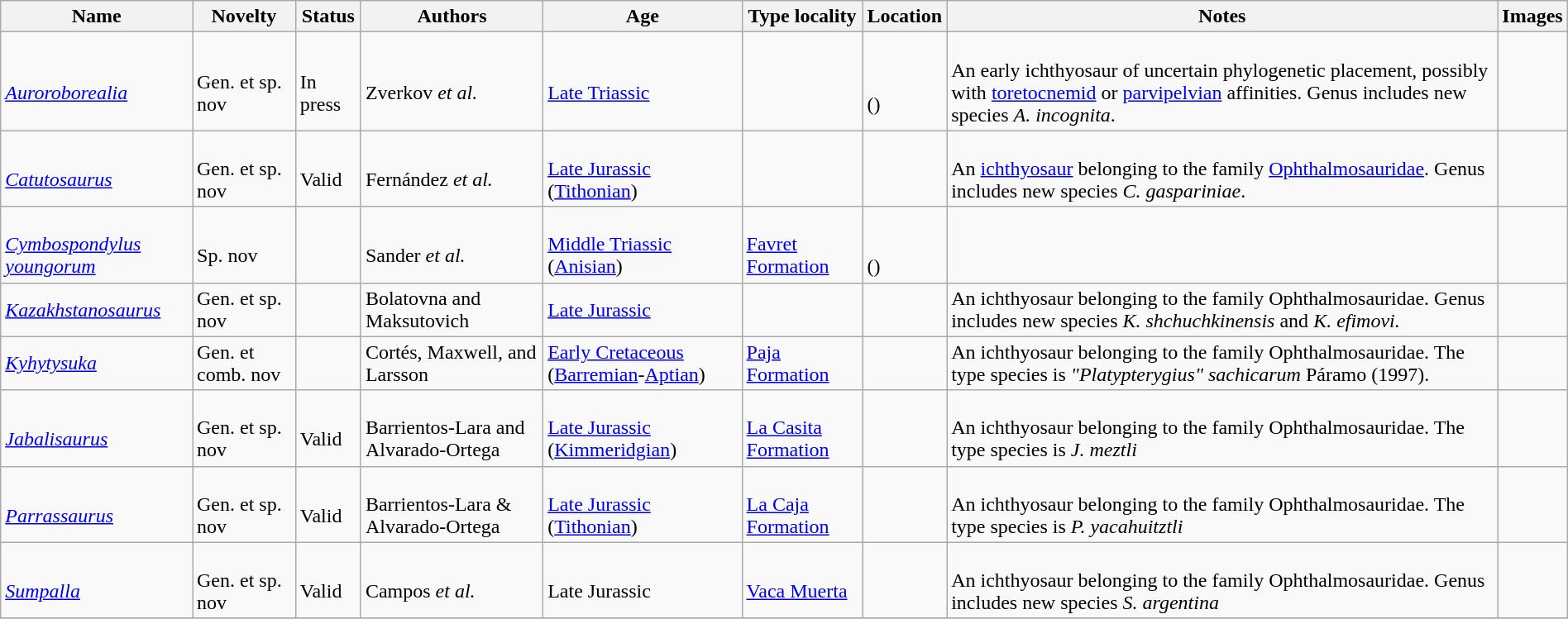<table class="wikitable sortable" align="center" width="100%">
<tr>
<th>Name</th>
<th>Novelty</th>
<th>Status</th>
<th>Authors</th>
<th>Age</th>
<th>Type locality</th>
<th>Location</th>
<th>Notes</th>
<th>Images</th>
</tr>
<tr>
<td><br><em><a href='#'>Auroroborealia</a></em></td>
<td><br>Gen. et sp. nov</td>
<td><br>In press</td>
<td><br>Zverkov <em>et al.</em></td>
<td><br><a href='#'>Late Triassic</a></td>
<td></td>
<td><br><br>()</td>
<td><br>An early ichthyosaur of uncertain phylogenetic placement, possibly with <a href='#'>toretocnemid</a> or <a href='#'>parvipelvian</a> affinities. Genus includes new species <em>A. incognita</em>.</td>
<td></td>
</tr>
<tr>
<td><br><em><a href='#'>Catutosaurus</a></em></td>
<td><br>Gen. et sp. nov</td>
<td><br>Valid</td>
<td><br>Fernández <em>et al.</em></td>
<td><br><a href='#'>Late Jurassic</a> (<a href='#'>Tithonian</a>)</td>
<td></td>
<td><br></td>
<td><br>An <a href='#'>ichthyosaur</a> belonging to the family <a href='#'>Ophthalmosauridae</a>. Genus includes new species <em>C. gaspariniae</em>.</td>
<td></td>
</tr>
<tr>
<td><br><em><a href='#'>Cymbospondylus youngorum</a></em></td>
<td><br>Sp. nov</td>
<td></td>
<td><br>Sander <em>et al.</em></td>
<td><br><a href='#'>Middle Triassic</a> (<a href='#'>Anisian</a>)</td>
<td><br><a href='#'>Favret Formation</a></td>
<td><br><br>()</td>
<td></td>
<td></td>
</tr>
<tr>
<td><em><a href='#'>Kazakhstanosaurus</a></em></td>
<td>Gen. et sp. nov</td>
<td></td>
<td>Bolatovna and Maksutovich</td>
<td><a href='#'>Late Jurassic</a></td>
<td></td>
<td></td>
<td>An ichthyosaur belonging to the family Ophthalmosauridae. Genus includes new species <em>K. shchuchkinensis</em> and <em>K. efimovi.</em></td>
<td></td>
</tr>
<tr>
<td><em><a href='#'>Kyhytysuka</a></em></td>
<td>Gen. et comb. nov</td>
<td></td>
<td>Cortés, Maxwell, and Larsson</td>
<td><a href='#'>Early Cretaceous</a> (<a href='#'>Barremian</a>-<a href='#'>Aptian</a>)</td>
<td><a href='#'>Paja Formation</a></td>
<td></td>
<td>An ichthyosaur belonging to the family Ophthalmosauridae. The type species is <em>"Platypterygius" sachicarum</em> Páramo (1997).</td>
<td></td>
</tr>
<tr>
<td><br><em><a href='#'>Jabalisaurus</a></em></td>
<td><br>Gen. et sp. nov</td>
<td><br>Valid</td>
<td><br>Barrientos-Lara and Alvarado-Ortega</td>
<td><br><a href='#'>Late Jurassic</a> (<a href='#'>Kimmeridgian</a>)</td>
<td><br><a href='#'>La Casita Formation</a></td>
<td><br></td>
<td><br>An ichthyosaur belonging to the family Ophthalmosauridae. The type species is <em>J. meztli</em></td>
<td></td>
</tr>
<tr>
<td><br><em><a href='#'>Parrassaurus</a></em></td>
<td><br>Gen. et sp. nov</td>
<td><br>Valid</td>
<td><br>Barrientos-Lara & Alvarado-Ortega</td>
<td><br><a href='#'>Late Jurassic</a> (<a href='#'>Tithonian</a>)</td>
<td><br><a href='#'>La Caja Formation</a></td>
<td><br></td>
<td><br>An ichthyosaur belonging to the family Ophthalmosauridae. The type species is <em>P. yacahuitztli</em></td>
<td></td>
</tr>
<tr>
<td><br><em><a href='#'>Sumpalla</a></em></td>
<td><br>Gen. et sp. nov</td>
<td><br>Valid</td>
<td><br>Campos <em>et al.</em></td>
<td><br>Late Jurassic</td>
<td><br><a href='#'>Vaca Muerta</a></td>
<td><br></td>
<td><br>An ichthyosaur belonging to the family Ophthalmosauridae. Genus includes new species <em>S. argentina</em></td>
<td></td>
</tr>
<tr>
</tr>
</table>
